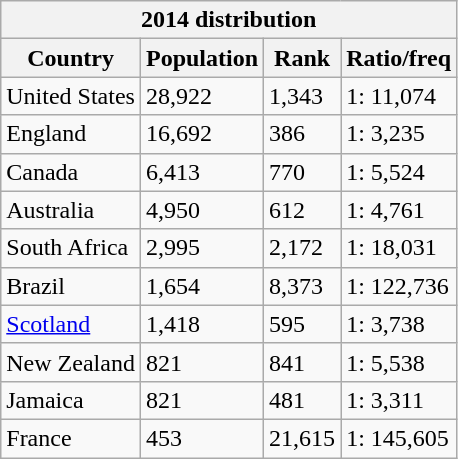<table class="wikitable">
<tr>
<th colspan=5>2014 distribution</th>
</tr>
<tr>
<th>Country</th>
<th>Population</th>
<th>Rank</th>
<th>Ratio/freq</th>
</tr>
<tr>
<td> United States</td>
<td>28,922</td>
<td>1,343</td>
<td>1: 11,074</td>
</tr>
<tr>
<td> England</td>
<td>16,692</td>
<td>386</td>
<td>1: 3,235</td>
</tr>
<tr>
<td> Canada</td>
<td>6,413</td>
<td>770</td>
<td>1: 5,524</td>
</tr>
<tr>
<td> Australia</td>
<td>4,950</td>
<td>612</td>
<td>1: 4,761</td>
</tr>
<tr>
<td> South Africa</td>
<td>2,995</td>
<td>2,172</td>
<td>1: 18,031</td>
</tr>
<tr>
<td> Brazil</td>
<td>1,654</td>
<td>8,373</td>
<td>1: 122,736</td>
</tr>
<tr>
<td> <a href='#'>Scotland</a></td>
<td>1,418</td>
<td>595</td>
<td>1: 3,738</td>
</tr>
<tr>
<td> New Zealand</td>
<td>821</td>
<td>841</td>
<td>1: 5,538</td>
</tr>
<tr>
<td> Jamaica</td>
<td>821</td>
<td>481</td>
<td>1: 3,311</td>
</tr>
<tr>
<td> France</td>
<td>453</td>
<td>21,615</td>
<td>1: 145,605</td>
</tr>
</table>
